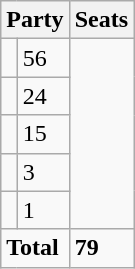<table class="wikitable">
<tr>
<th colspan=2>Party</th>
<th>Seats</th>
</tr>
<tr>
<td></td>
<td>56</td>
</tr>
<tr>
<td></td>
<td>24</td>
</tr>
<tr>
<td></td>
<td>15</td>
</tr>
<tr>
<td></td>
<td>3</td>
</tr>
<tr>
<td></td>
<td>1</td>
</tr>
<tr>
<td colspan="2"><strong>Total</strong></td>
<td><strong>79</strong></td>
</tr>
</table>
